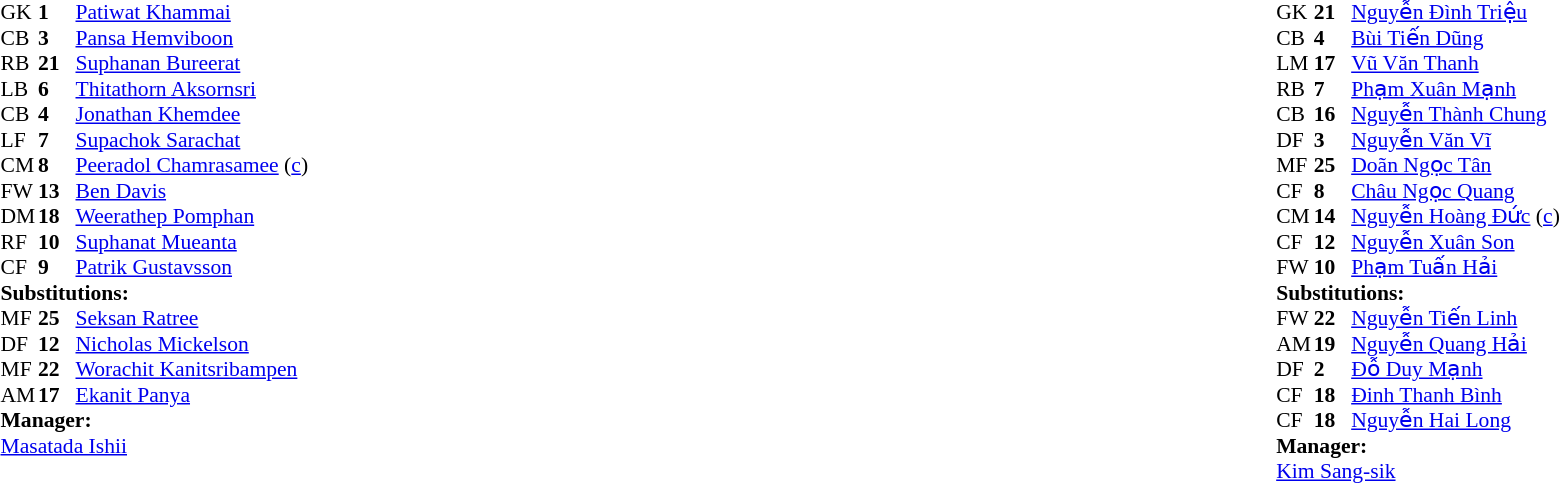<table width="100%">
<tr>
<td valign="top" width="40%"><br><table style="font-size:90%" cellspacing="0" cellpadding="0">
<tr>
<th width=25></th>
<th width=25></th>
</tr>
<tr>
<td>GK</td>
<td><strong>1</strong></td>
<td><a href='#'>Patiwat Khammai</a></td>
</tr>
<tr>
<td>CB</td>
<td><strong>3</strong></td>
<td><a href='#'>Pansa Hemviboon</a></td>
</tr>
<tr>
<td>RB</td>
<td><strong>21</strong></td>
<td><a href='#'>Suphanan Bureerat</a></td>
</tr>
<tr>
<td>LB</td>
<td><strong>6</strong></td>
<td><a href='#'>Thitathorn Aksornsri</a></td>
<td></td>
<td></td>
</tr>
<tr>
<td>CB</td>
<td><strong>4</strong></td>
<td><a href='#'>Jonathan Khemdee</a></td>
</tr>
<tr>
<td>LF</td>
<td><strong>7</strong></td>
<td><a href='#'>Supachok Sarachat</a></td>
</tr>
<tr>
<td>CM</td>
<td><strong>8</strong></td>
<td><a href='#'>Peeradol Chamrasamee</a> (<a href='#'>c</a>)</td>
<td></td>
<td></td>
</tr>
<tr>
<td>FW</td>
<td><strong>13</strong></td>
<td><a href='#'>Ben Davis</a></td>
<td></td>
<td></td>
</tr>
<tr>
<td>DM</td>
<td><strong>18</strong></td>
<td><a href='#'>Weerathep Pomphan</a></td>
<td></td>
</tr>
<tr>
<td>RF</td>
<td><strong>10</strong></td>
<td><a href='#'>Suphanat Mueanta</a></td>
</tr>
<tr>
<td>CF</td>
<td><strong>9</strong></td>
<td><a href='#'>Patrik Gustavsson</a></td>
<td></td>
<td></td>
</tr>
<tr>
<td colspan=3><strong>Substitutions:</strong></td>
</tr>
<tr>
<td>MF</td>
<td><strong>25</strong></td>
<td><a href='#'>Seksan Ratree</a></td>
<td></td>
<td></td>
</tr>
<tr>
<td>DF</td>
<td><strong>12</strong></td>
<td><a href='#'>Nicholas Mickelson</a></td>
<td></td>
<td></td>
</tr>
<tr>
<td>MF</td>
<td><strong>22</strong></td>
<td><a href='#'>Worachit Kanitsribampen</a></td>
<td></td>
<td></td>
</tr>
<tr>
<td>AM</td>
<td><strong>17</strong></td>
<td><a href='#'>Ekanit Panya</a></td>
<td></td>
<td></td>
</tr>
<tr>
<td colspan=3><strong>Manager:</strong></td>
</tr>
<tr>
<td colspan=3> <a href='#'>Masatada Ishii</a></td>
</tr>
</table>
</td>
<td valign="top"></td>
<td valign="top" width="50%"><br><table style="font-size:90%; margin:auto" cellspacing="0" cellpadding="0">
<tr>
<th width=25></th>
<th width=25></th>
</tr>
<tr>
<td>GK</td>
<td><strong>21</strong></td>
<td><a href='#'>Nguyễn Đình Triệu</a></td>
</tr>
<tr>
<td>CB</td>
<td><strong>4</strong></td>
<td><a href='#'>Bùi Tiến Dũng</a></td>
</tr>
<tr>
<td>LM</td>
<td><strong>17</strong></td>
<td><a href='#'>Vũ Văn Thanh</a></td>
</tr>
<tr>
<td>RB</td>
<td><strong>7</strong></td>
<td><a href='#'>Phạm Xuân Mạnh</a></td>
</tr>
<tr>
<td>CB</td>
<td><strong>16</strong></td>
<td><a href='#'>Nguyễn Thành Chung</a></td>
</tr>
<tr>
<td>DF</td>
<td><strong>3</strong></td>
<td><a href='#'>Nguyễn Văn Vĩ</a></td>
<td></td>
<td></td>
</tr>
<tr>
<td>MF</td>
<td><strong>25</strong></td>
<td><a href='#'>Doãn Ngọc Tân</a></td>
<td></td>
<td></td>
</tr>
<tr>
<td>CF</td>
<td><strong>8</strong></td>
<td><a href='#'>Châu Ngọc Quang</a></td>
<td></td>
<td></td>
</tr>
<tr>
<td>CM</td>
<td><strong>14</strong></td>
<td><a href='#'>Nguyễn Hoàng Đức</a> (<a href='#'>c</a>)</td>
</tr>
<tr>
<td>CF</td>
<td><strong>12</strong></td>
<td><a href='#'>Nguyễn Xuân Son</a></td>
<td></td>
<td></td>
</tr>
<tr>
<td>FW</td>
<td><strong>10</strong></td>
<td><a href='#'>Phạm Tuấn Hải</a></td>
<td></td>
<td></td>
</tr>
<tr>
<td colspan=3><strong>Substitutions:</strong></td>
</tr>
<tr>
<td>FW</td>
<td><strong>22</strong></td>
<td><a href='#'>Nguyễn Tiến Linh</a></td>
<td></td>
<td></td>
</tr>
<tr>
<td>AM</td>
<td><strong>19</strong></td>
<td><a href='#'>Nguyễn Quang Hải</a></td>
<td></td>
<td></td>
</tr>
<tr>
<td>DF</td>
<td><strong>2</strong></td>
<td><a href='#'>Đỗ Duy Mạnh</a></td>
<td></td>
<td></td>
</tr>
<tr>
<td>CF</td>
<td><strong>18</strong></td>
<td><a href='#'>Đinh Thanh Bình</a></td>
<td></td>
<td></td>
</tr>
<tr>
<td>CF</td>
<td><strong>18</strong></td>
<td><a href='#'>Nguyễn Hai Long</a></td>
<td></td>
<td></td>
</tr>
<tr>
<td colspan=3><strong>Manager:</strong></td>
</tr>
<tr>
<td colspan=3> <a href='#'>Kim Sang-sik</a></td>
</tr>
</table>
</td>
</tr>
</table>
